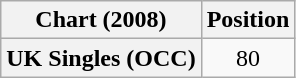<table class="wikitable plainrowheaders">
<tr>
<th>Chart (2008)</th>
<th>Position</th>
</tr>
<tr>
<th scope="row">UK Singles (OCC)</th>
<td align="center">80</td>
</tr>
</table>
